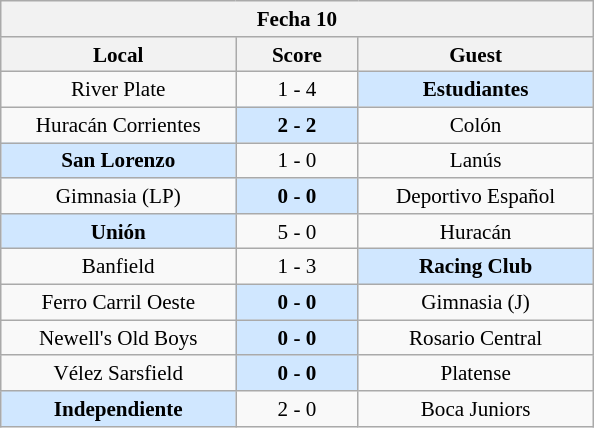<table class="wikitable nowrap" style="font-size:88%; float:left; margin-right:1em;">
<tr>
<th colspan=3 align=center>Fecha 10</th>
</tr>
<tr>
<th width="150">Local</th>
<th width="75">Score</th>
<th width="150">Guest</th>
</tr>
<tr align=center>
<td>River Plate</td>
<td>1 - 4</td>
<td bgcolor=#D0E7FF><strong>Estudiantes</strong></td>
</tr>
<tr align=center>
<td>Huracán Corrientes</td>
<td bgcolor=#D0E7FF><strong>2 - 2</strong></td>
<td>Colón</td>
</tr>
<tr align=center>
<td bgcolor=#D0E7FF><strong>San Lorenzo</strong></td>
<td>1 - 0</td>
<td>Lanús</td>
</tr>
<tr align=center>
<td>Gimnasia (LP)</td>
<td bgcolor=#D0E7FF><strong>0 - 0</strong></td>
<td>Deportivo Español</td>
</tr>
<tr align=center>
<td bgcolor=#D0E7FF><strong>Unión</strong></td>
<td>5 - 0</td>
<td>Huracán</td>
</tr>
<tr align=center>
<td>Banfield</td>
<td>1 - 3</td>
<td bgcolor=#D0E7FF><strong>Racing Club</strong></td>
</tr>
<tr align=center>
<td>Ferro Carril Oeste</td>
<td bgcolor=#D0E7FF><strong>0 - 0</strong></td>
<td>Gimnasia (J)</td>
</tr>
<tr align=center>
<td>Newell's Old Boys</td>
<td bgcolor=#D0E7FF><strong>0 - 0</strong></td>
<td>Rosario Central</td>
</tr>
<tr align=center>
<td>Vélez Sarsfield</td>
<td bgcolor=#D0E7FF><strong>0 - 0</strong></td>
<td>Platense</td>
</tr>
<tr align=center>
<td bgcolor=#D0E7FF><strong>Independiente</strong></td>
<td>2 - 0</td>
<td>Boca Juniors</td>
</tr>
</table>
